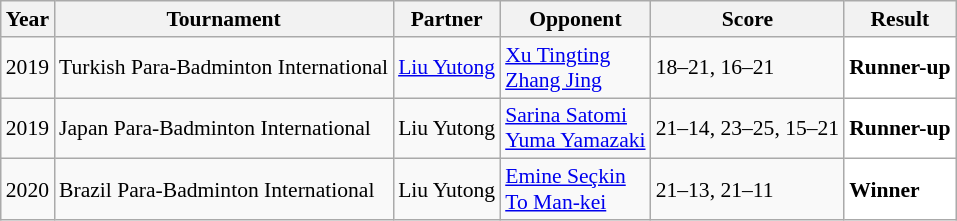<table class="sortable wikitable" style="font-size: 90%;">
<tr>
<th>Year</th>
<th>Tournament</th>
<th>Partner</th>
<th>Opponent</th>
<th>Score</th>
<th>Result</th>
</tr>
<tr>
<td align="center">2019</td>
<td align="left">Turkish Para-Badminton International</td>
<td> <a href='#'>Liu Yutong</a></td>
<td align="left"> <a href='#'>Xu Tingting</a><br> <a href='#'>Zhang Jing</a></td>
<td align="left">18–21, 16–21</td>
<td style="text-align:left; background:white"> <strong>Runner-up</strong></td>
</tr>
<tr>
<td align="center">2019</td>
<td align="left">Japan Para-Badminton International</td>
<td> Liu Yutong</td>
<td align="left"> <a href='#'>Sarina Satomi</a><br> <a href='#'>Yuma Yamazaki</a></td>
<td align="left">21–14, 23–25, 15–21</td>
<td style="text-align:left; background:white"> <strong>Runner-up</strong></td>
</tr>
<tr>
<td align="center">2020</td>
<td align="left">Brazil Para-Badminton International</td>
<td> Liu Yutong</td>
<td align="left"> <a href='#'>Emine Seçkin</a><br> <a href='#'>To Man-kei</a></td>
<td align="left">21–13, 21–11</td>
<td style="text-align:left; background:white"> <strong>Winner</strong></td>
</tr>
</table>
